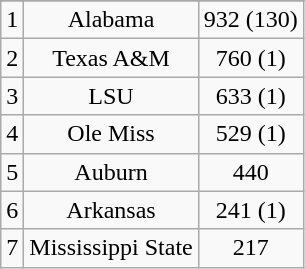<table class="wikitable" style="display: inline-table;">
<tr align="center">
</tr>
<tr align="center">
<td>1</td>
<td>Alabama</td>
<td>932 (130)</td>
</tr>
<tr align="center">
<td>2</td>
<td>Texas A&M</td>
<td>760 (1)</td>
</tr>
<tr align="center">
<td>3</td>
<td>LSU</td>
<td>633 (1)</td>
</tr>
<tr align="center">
<td>4</td>
<td>Ole Miss</td>
<td>529 (1)</td>
</tr>
<tr align="center">
<td>5</td>
<td>Auburn</td>
<td>440</td>
</tr>
<tr align="center">
<td>6</td>
<td>Arkansas</td>
<td>241 (1)</td>
</tr>
<tr align="center">
<td>7</td>
<td>Mississippi State</td>
<td>217</td>
</tr>
</table>
